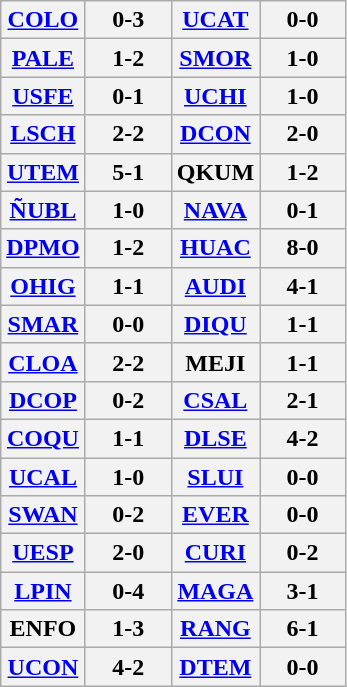<table class="wikitable" style="text-align:center">
<tr>
<th !width="50"><a href='#'>COLO</a></th>
<th width="50">0-3</th>
<th width="50"><a href='#'>UCAT</a></th>
<th width="50">0-0</th>
</tr>
<tr>
<th !width="50"><a href='#'>PALE</a></th>
<th width="50">1-2</th>
<th width="50"><a href='#'>SMOR</a></th>
<th width="50">1-0</th>
</tr>
<tr>
<th !width="50"><a href='#'>USFE</a></th>
<th width="50">0-1</th>
<th width="50"><a href='#'>UCHI</a></th>
<th width="50">1-0</th>
</tr>
<tr>
<th !width="50"><a href='#'>LSCH</a></th>
<th width="50">2-2</th>
<th width="50"><a href='#'>DCON</a></th>
<th width="50">2-0</th>
</tr>
<tr>
<th !width="50"><a href='#'>UTEM</a></th>
<th width="50">5-1</th>
<th width="50">QKUM</th>
<th width="50">1-2</th>
</tr>
<tr>
<th !width="50"><a href='#'>ÑUBL</a></th>
<th width="50">1-0</th>
<th width="50"><a href='#'>NAVA</a></th>
<th width="50">0-1</th>
</tr>
<tr>
<th !width="50"><a href='#'>DPMO</a></th>
<th width="50">1-2</th>
<th width="50"><a href='#'>HUAC</a></th>
<th width="50">8-0</th>
</tr>
<tr>
<th !width="50"><a href='#'>OHIG</a></th>
<th width="50">1-1</th>
<th width="50"><a href='#'>AUDI</a></th>
<th width="50">4-1</th>
</tr>
<tr>
<th !width="50"><a href='#'>SMAR</a></th>
<th width="50">0-0</th>
<th width="50"><a href='#'>DIQU</a></th>
<th width="50">1-1</th>
</tr>
<tr>
<th !width="50"><a href='#'>CLOA</a></th>
<th width="50">2-2</th>
<th width="50">MEJI</th>
<th width="50">1-1</th>
</tr>
<tr>
<th !width="50"><a href='#'>DCOP</a></th>
<th width="50">0-2</th>
<th width="50"><a href='#'>CSAL</a></th>
<th width="50">2-1</th>
</tr>
<tr>
<th !width="50"><a href='#'>COQU</a></th>
<th width="50">1-1</th>
<th width="50"><a href='#'>DLSE</a></th>
<th width="50">4-2</th>
</tr>
<tr>
<th !width="50"><a href='#'>UCAL</a></th>
<th width="50">1-0</th>
<th width="50"><a href='#'>SLUI</a></th>
<th width="50">0-0</th>
</tr>
<tr>
<th !width="50"><a href='#'>SWAN</a></th>
<th width="50">0-2</th>
<th width="50"><a href='#'>EVER</a></th>
<th width="50">0-0</th>
</tr>
<tr>
<th !width="50"><a href='#'>UESP</a></th>
<th width="50">2-0</th>
<th width="50"><a href='#'>CURI</a></th>
<th width="50">0-2</th>
</tr>
<tr>
<th !width="50"><a href='#'>LPIN</a></th>
<th width="50">0-4</th>
<th width="50"><a href='#'>MAGA</a></th>
<th width="50">3-1</th>
</tr>
<tr>
<th !width="50">ENFO</th>
<th width="50">1-3</th>
<th width="50"><a href='#'>RANG</a></th>
<th width="50">6-1</th>
</tr>
<tr>
<th !width="50"><a href='#'>UCON</a></th>
<th width="50">4-2</th>
<th width="50"><a href='#'>DTEM</a></th>
<th width="50">0-0</th>
</tr>
</table>
